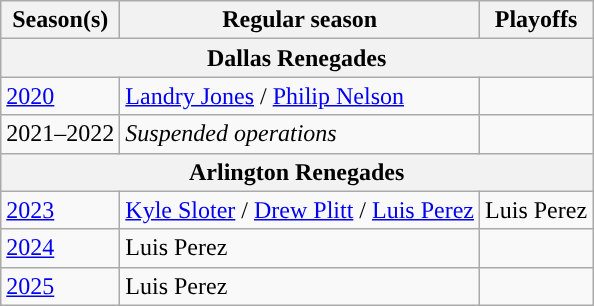<table class="wikitable">
<tr>
<th>Season(s)</th>
<th>Regular season</th>
<th>Playoffs</th>
</tr>
<tr>
<th colspan="3">Dallas Renegades</th>
</tr>
<tr>
<td><a href='#'>2020</a></td>
<td><a href='#'>Landry Jones</a>  / <a href='#'>Philip Nelson</a> </td>
<td></td>
</tr>
<tr>
<td>2021–2022</td>
<td><em>Suspended operations</em></td>
<td></td>
</tr>
<tr>
<th colspan="3">Arlington Renegades</th>
</tr>
<tr>
<td><a href='#'>2023</a></td>
<td><a href='#'>Kyle Sloter</a>  / <a href='#'>Drew Plitt</a>  / <a href='#'>Luis Perez</a> </td>
<td>Luis Perez </td>
</tr>
<tr>
<td><a href='#'>2024</a></td>
<td>Luis Perez </td>
<td></td>
</tr>
<tr>
<td><a href='#'>2025</a></td>
<td>Luis Perez </td>
<td></td>
</tr>
</table>
